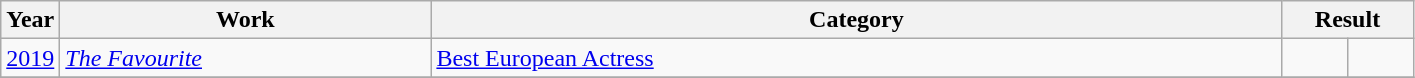<table class=wikitable>
<tr>
<th scope="col" style="width:1em;">Year</th>
<th scope="col" style="width:15em;">Work</th>
<th scope="col" style="width:35em;">Category</th>
<th scope="col" style="width:5em;" colspan=2>Result</th>
</tr>
<tr>
<td><a href='#'>2019</a></td>
<td><em><a href='#'>The Favourite</a></em></td>
<td><a href='#'>Best European Actress</a></td>
<td></td>
<td style="text-align:center;"></td>
</tr>
<tr>
</tr>
</table>
